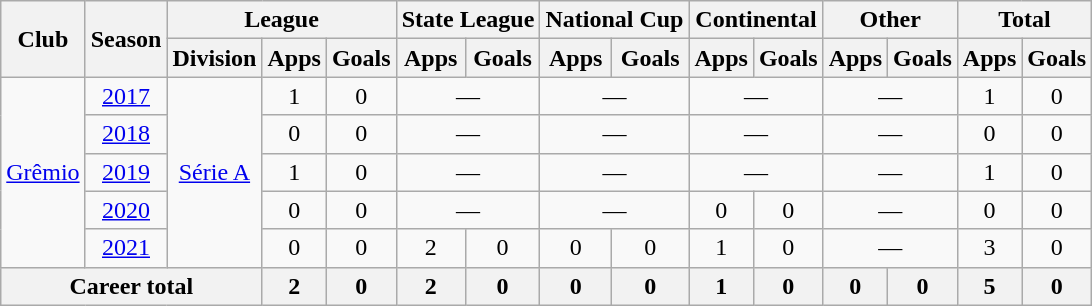<table class="wikitable" style="text-align: center">
<tr>
<th rowspan=2>Club</th>
<th rowspan=2>Season</th>
<th colspan=3>League</th>
<th colspan=2>State League</th>
<th colspan=2>National Cup</th>
<th colspan=2>Continental</th>
<th colspan=2>Other</th>
<th colspan=2>Total</th>
</tr>
<tr>
<th>Division</th>
<th>Apps</th>
<th>Goals</th>
<th>Apps</th>
<th>Goals</th>
<th>Apps</th>
<th>Goals</th>
<th>Apps</th>
<th>Goals</th>
<th>Apps</th>
<th>Goals</th>
<th>Apps</th>
<th>Goals</th>
</tr>
<tr>
<td rowspan=5><a href='#'>Grêmio</a></td>
<td><a href='#'>2017</a></td>
<td rowspan=5><a href='#'>Série A</a></td>
<td>1</td>
<td>0</td>
<td colspan=2>—</td>
<td colspan=2>—</td>
<td colspan=2>—</td>
<td colspan=2>—</td>
<td>1</td>
<td>0</td>
</tr>
<tr>
<td><a href='#'>2018</a></td>
<td>0</td>
<td>0</td>
<td colspan=2>—</td>
<td colspan=2>—</td>
<td colspan=2>—</td>
<td colspan=2>—</td>
<td>0</td>
<td>0</td>
</tr>
<tr>
<td><a href='#'>2019</a></td>
<td>1</td>
<td>0</td>
<td colspan=2>—</td>
<td colspan=2>—</td>
<td colspan=2>—</td>
<td colspan=2>—</td>
<td>1</td>
<td>0</td>
</tr>
<tr>
<td><a href='#'>2020</a></td>
<td>0</td>
<td>0</td>
<td colspan=2>—</td>
<td colspan=2>—</td>
<td>0</td>
<td>0</td>
<td colspan=2>—</td>
<td>0</td>
<td>0</td>
</tr>
<tr>
<td><a href='#'>2021</a></td>
<td>0</td>
<td>0</td>
<td>2</td>
<td>0</td>
<td>0</td>
<td>0</td>
<td>1</td>
<td>0</td>
<td colspan=2>—</td>
<td>3</td>
<td>0</td>
</tr>
<tr>
<th colspan=3><strong>Career total</strong></th>
<th>2</th>
<th>0</th>
<th>2</th>
<th>0</th>
<th>0</th>
<th>0</th>
<th>1</th>
<th>0</th>
<th>0</th>
<th>0</th>
<th>5</th>
<th>0</th>
</tr>
</table>
